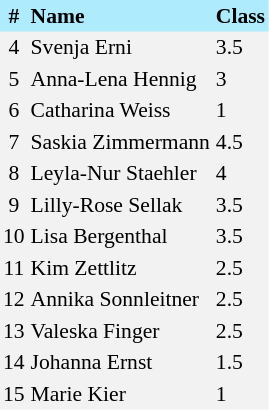<table border=0 cellpadding=2 cellspacing=0  |- bgcolor=#F2F2F2 style="text-align:center; font-size:90%;">
<tr bgcolor=#ADEBFD>
<th>#</th>
<th align=left>Name</th>
<th align=left>Class</th>
</tr>
<tr>
<td>4</td>
<td align=left>Svenja Erni</td>
<td align=left>3.5</td>
</tr>
<tr>
<td>5</td>
<td align=left>Anna-Lena Hennig</td>
<td align=left>3</td>
</tr>
<tr>
<td>6</td>
<td align=left>Catharina Weiss</td>
<td align=left>1</td>
</tr>
<tr>
<td>7</td>
<td align=left>Saskia Zimmermann</td>
<td align=left>4.5</td>
</tr>
<tr>
<td>8</td>
<td align=left>Leyla-Nur Staehler</td>
<td align=left>4</td>
</tr>
<tr>
<td>9</td>
<td align=left>Lilly-Rose Sellak</td>
<td align=left>3.5</td>
</tr>
<tr>
<td>10</td>
<td align=left>Lisa Bergenthal</td>
<td align=left>3.5</td>
</tr>
<tr>
<td>11</td>
<td align=left>Kim Zettlitz</td>
<td align=left>2.5</td>
</tr>
<tr>
<td>12</td>
<td align=left>Annika Sonnleitner</td>
<td align=left>2.5</td>
</tr>
<tr>
<td>13</td>
<td align=left>Valeska Finger</td>
<td align=left>2.5</td>
</tr>
<tr>
<td>14</td>
<td align=left>Johanna Ernst</td>
<td align=left>1.5</td>
</tr>
<tr>
<td>15</td>
<td align=left>Marie Kier</td>
<td align=left>1</td>
</tr>
</table>
